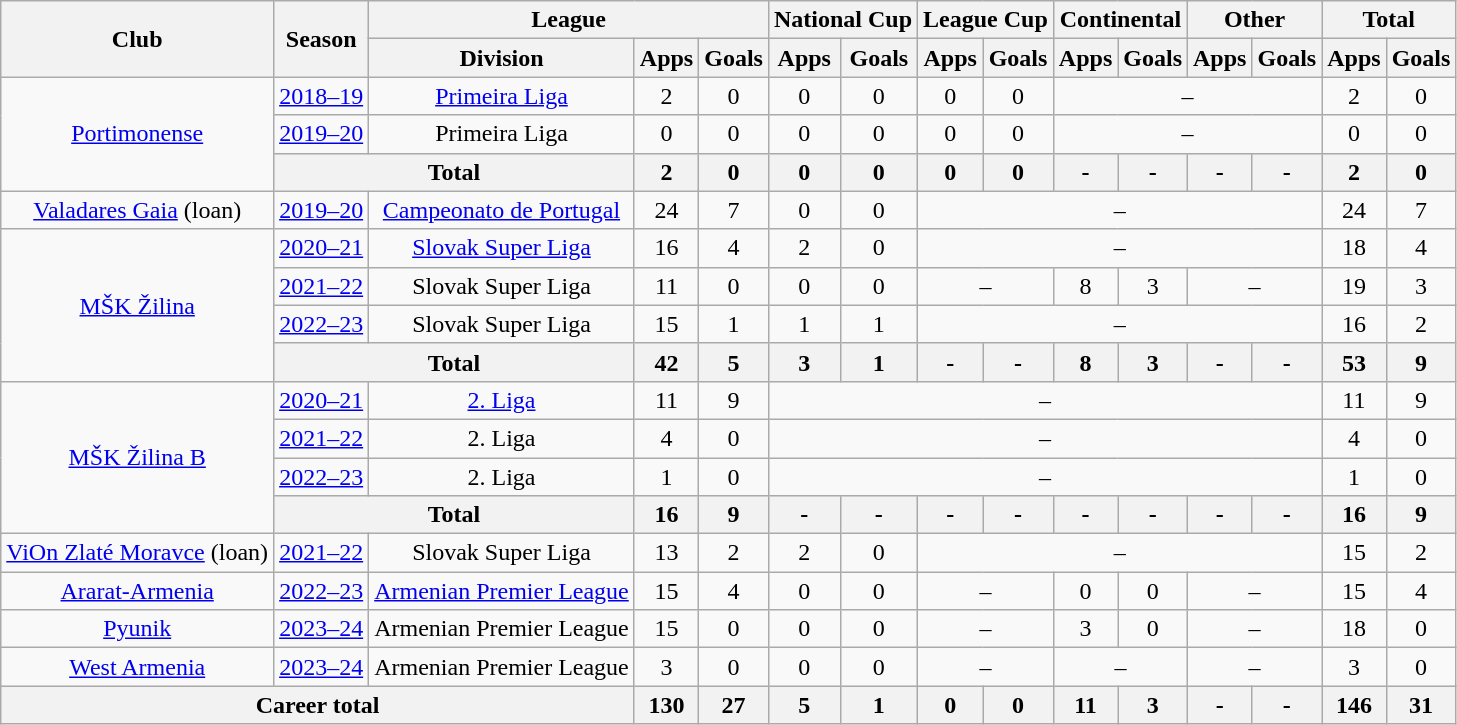<table class="wikitable" style="text-align: center">
<tr>
<th rowspan="2">Club</th>
<th rowspan="2">Season</th>
<th colspan="3">League</th>
<th colspan="2">National Cup</th>
<th colspan="2">League Cup</th>
<th colspan="2">Continental</th>
<th colspan="2">Other</th>
<th colspan="2">Total</th>
</tr>
<tr>
<th>Division</th>
<th>Apps</th>
<th>Goals</th>
<th>Apps</th>
<th>Goals</th>
<th>Apps</th>
<th>Goals</th>
<th>Apps</th>
<th>Goals</th>
<th>Apps</th>
<th>Goals</th>
<th>Apps</th>
<th>Goals</th>
</tr>
<tr>
<td rowspan="3"><a href='#'>Portimonense</a></td>
<td><a href='#'>2018–19</a></td>
<td><a href='#'>Primeira Liga</a></td>
<td>2</td>
<td>0</td>
<td>0</td>
<td>0</td>
<td>0</td>
<td>0</td>
<td colspan="4">–</td>
<td>2</td>
<td>0</td>
</tr>
<tr>
<td><a href='#'>2019–20</a></td>
<td>Primeira Liga</td>
<td>0</td>
<td>0</td>
<td>0</td>
<td>0</td>
<td>0</td>
<td>0</td>
<td colspan="4">–</td>
<td>0</td>
<td>0</td>
</tr>
<tr>
<th colspan="2">Total</th>
<th>2</th>
<th>0</th>
<th>0</th>
<th>0</th>
<th>0</th>
<th>0</th>
<th>-</th>
<th>-</th>
<th>-</th>
<th>-</th>
<th>2</th>
<th>0</th>
</tr>
<tr>
<td><a href='#'>Valadares Gaia</a> (loan)</td>
<td><a href='#'>2019–20</a></td>
<td><a href='#'>Campeonato de Portugal</a></td>
<td>24</td>
<td>7</td>
<td>0</td>
<td>0</td>
<td colspan="6">–</td>
<td>24</td>
<td>7</td>
</tr>
<tr>
<td rowspan="4"><a href='#'>MŠK Žilina</a></td>
<td><a href='#'>2020–21</a></td>
<td><a href='#'>Slovak Super Liga</a></td>
<td>16</td>
<td>4</td>
<td>2</td>
<td>0</td>
<td colspan="6">–</td>
<td>18</td>
<td>4</td>
</tr>
<tr>
<td><a href='#'>2021–22</a></td>
<td>Slovak Super Liga</td>
<td>11</td>
<td>0</td>
<td>0</td>
<td>0</td>
<td colspan="2">–</td>
<td>8</td>
<td>3</td>
<td colspan="2">–</td>
<td>19</td>
<td>3</td>
</tr>
<tr>
<td><a href='#'>2022–23</a></td>
<td>Slovak Super Liga</td>
<td>15</td>
<td>1</td>
<td>1</td>
<td>1</td>
<td colspan="6">–</td>
<td>16</td>
<td>2</td>
</tr>
<tr>
<th colspan="2">Total</th>
<th>42</th>
<th>5</th>
<th>3</th>
<th>1</th>
<th>-</th>
<th>-</th>
<th>8</th>
<th>3</th>
<th>-</th>
<th>-</th>
<th>53</th>
<th>9</th>
</tr>
<tr>
<td rowspan="4"><a href='#'>MŠK Žilina B</a></td>
<td><a href='#'>2020–21</a></td>
<td><a href='#'>2. Liga</a></td>
<td>11</td>
<td>9</td>
<td colspan="8">–</td>
<td>11</td>
<td>9</td>
</tr>
<tr>
<td><a href='#'>2021–22</a></td>
<td>2. Liga</td>
<td>4</td>
<td>0</td>
<td colspan="8">–</td>
<td>4</td>
<td>0</td>
</tr>
<tr>
<td><a href='#'>2022–23</a></td>
<td>2. Liga</td>
<td>1</td>
<td>0</td>
<td colspan="8">–</td>
<td>1</td>
<td>0</td>
</tr>
<tr>
<th colspan="2">Total</th>
<th>16</th>
<th>9</th>
<th>-</th>
<th>-</th>
<th>-</th>
<th>-</th>
<th>-</th>
<th>-</th>
<th>-</th>
<th>-</th>
<th>16</th>
<th>9</th>
</tr>
<tr>
<td><a href='#'>ViOn Zlaté Moravce</a> (loan)</td>
<td><a href='#'>2021–22</a></td>
<td>Slovak Super Liga</td>
<td>13</td>
<td>2</td>
<td>2</td>
<td>0</td>
<td colspan="6">–</td>
<td>15</td>
<td>2</td>
</tr>
<tr>
<td><a href='#'>Ararat-Armenia</a></td>
<td><a href='#'>2022–23</a></td>
<td><a href='#'>Armenian Premier League</a></td>
<td>15</td>
<td>4</td>
<td>0</td>
<td>0</td>
<td colspan="2">–</td>
<td>0</td>
<td>0</td>
<td colspan="2">–</td>
<td>15</td>
<td>4</td>
</tr>
<tr>
<td><a href='#'>Pyunik</a></td>
<td><a href='#'>2023–24</a></td>
<td>Armenian Premier League</td>
<td>15</td>
<td>0</td>
<td>0</td>
<td>0</td>
<td colspan="2">–</td>
<td>3</td>
<td>0</td>
<td colspan="2">–</td>
<td>18</td>
<td>0</td>
</tr>
<tr>
<td><a href='#'>West Armenia</a></td>
<td><a href='#'>2023–24</a></td>
<td>Armenian Premier League</td>
<td>3</td>
<td>0</td>
<td>0</td>
<td>0</td>
<td colspan="2">–</td>
<td colspan="2">–</td>
<td colspan="2">–</td>
<td>3</td>
<td>0</td>
</tr>
<tr>
<th colspan="3">Career total</th>
<th>130</th>
<th>27</th>
<th>5</th>
<th>1</th>
<th>0</th>
<th>0</th>
<th>11</th>
<th>3</th>
<th>-</th>
<th>-</th>
<th>146</th>
<th>31</th>
</tr>
</table>
